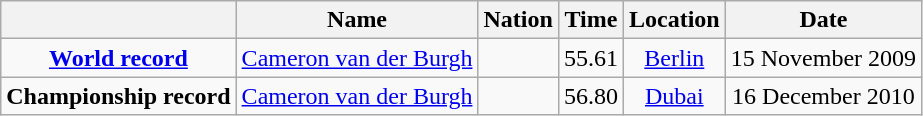<table class=wikitable style=text-align:center>
<tr>
<th></th>
<th>Name</th>
<th>Nation</th>
<th>Time</th>
<th>Location</th>
<th>Date</th>
</tr>
<tr>
<td><strong><a href='#'>World record</a></strong></td>
<td align=left><a href='#'>Cameron van der Burgh</a></td>
<td align=left></td>
<td align=left>55.61</td>
<td><a href='#'>Berlin</a></td>
<td>15 November 2009</td>
</tr>
<tr>
<td><strong>Championship record</strong></td>
<td align=left><a href='#'>Cameron van der Burgh</a></td>
<td align=left></td>
<td align=left>56.80</td>
<td><a href='#'>Dubai</a></td>
<td>16 December 2010</td>
</tr>
</table>
